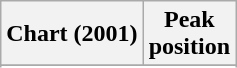<table class="wikitable sortable plainrowheaders" style="text-align:center;">
<tr>
<th scope="col">Chart (2001)</th>
<th scope="col">Peak<br>position</th>
</tr>
<tr>
</tr>
<tr>
</tr>
<tr>
</tr>
<tr>
</tr>
<tr>
</tr>
</table>
